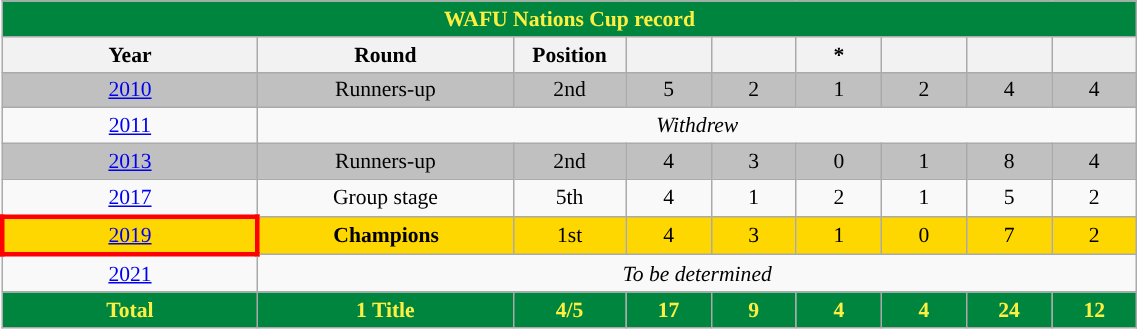<table class="wikitable" style="font-size:90%; text-align:center;" width="60%">
<tr>
<th colspan="9" style="background:#00853F; color:#FDEF42; ">WAFU Nations Cup record</th>
</tr>
<tr>
<th width="15%">Year</th>
<th width="15%">Round</th>
<th width="5%">Position</th>
<th width="5%"></th>
<th width="5%"></th>
<th width="5%">*</th>
<th width="5%"></th>
<th width="5%"></th>
<th width="5%"></th>
</tr>
<tr bgcolor="silver">
<td> <a href='#'>2010</a></td>
<td>Runners-up</td>
<td>2nd</td>
<td>5</td>
<td>2</td>
<td>1</td>
<td>2</td>
<td>4</td>
<td>4</td>
</tr>
<tr>
<td> <a href='#'>2011</a></td>
<td colspan="8"><em>Withdrew</em></td>
</tr>
<tr bgcolor="silver">
<td> <a href='#'>2013</a></td>
<td>Runners-up</td>
<td>2nd</td>
<td>4</td>
<td>3</td>
<td>0</td>
<td>1</td>
<td>8</td>
<td>4</td>
</tr>
<tr>
<td> <a href='#'>2017</a></td>
<td>Group stage</td>
<td>5th</td>
<td>4</td>
<td>1</td>
<td>2</td>
<td>1</td>
<td>5</td>
<td>2</td>
</tr>
<tr bgcolor="gold">
<td style="border: 3px solid red "> <a href='#'>2019</a></td>
<td><strong>Champions</strong></td>
<td>1st</td>
<td>4</td>
<td>3</td>
<td>1</td>
<td>0</td>
<td>7</td>
<td>2</td>
</tr>
<tr>
<td> <a href='#'>2021</a></td>
<td colspan="8"><em>To be determined</em></td>
</tr>
<tr>
<th style="background:#00853F; color:#FDEF42; "><strong>Total</strong></th>
<th style="background:#00853F; color:#FDEF42; "><strong>1 Title</strong></th>
<th style="background:#00853F; color:#FDEF42; ">4/5</th>
<th style="background:#00853F; color:#FDEF42; ">17</th>
<th style="background:#00853F; color:#FDEF42; ">9</th>
<th style="background:#00853F; color:#FDEF42; ">4</th>
<th style="background:#00853F; color:#FDEF42; ">4</th>
<th style="background:#00853F; color:#FDEF42; ">24</th>
<th style="background:#00853F; color:#FDEF42; ">12</th>
</tr>
</table>
